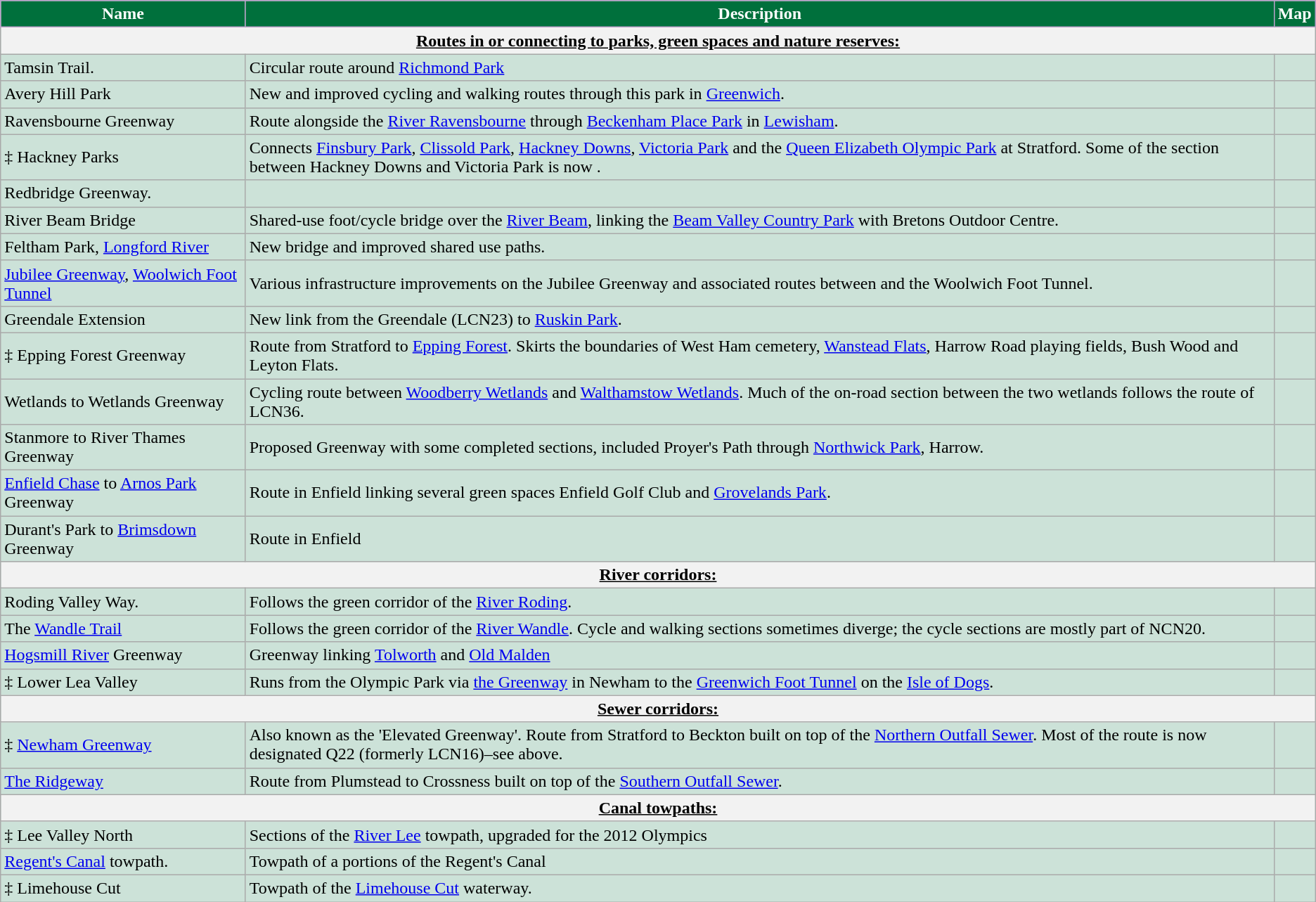<table class="wikitable" style="background: #cce2d8; border-color: #BDA0CB;">
<tr>
<th style="color: #ffffff; background:#00703C; border-color: #BDA0CB;">Name</th>
<th style="color: #ffffff; background:#00703C; border-color: #BDA0CB;">Description</th>
<th style="color: #ffffff; background:#00703C; border-color: #BDA0CB;">Map</th>
</tr>
<tr>
<th style="text-decoration: underline;" colspan="3">Routes in or connecting to parks, green spaces and nature reserves:</th>
</tr>
<tr>
<td>Tamsin Trail.</td>
<td>Circular route around <a href='#'>Richmond Park</a></td>
<td></td>
</tr>
<tr>
<td>Avery Hill Park</td>
<td>New and improved cycling and walking routes through this park in <a href='#'>Greenwich</a>.</td>
<td></td>
</tr>
<tr>
<td>Ravensbourne Greenway</td>
<td>Route alongside the <a href='#'>River Ravensbourne</a> through <a href='#'>Beckenham Place Park</a> in <a href='#'>Lewisham</a>.</td>
<td></td>
</tr>
<tr>
<td>‡ Hackney Parks</td>
<td>Connects <a href='#'>Finsbury Park</a>, <a href='#'>Clissold Park</a>, <a href='#'>Hackney Downs</a>, <a href='#'>Victoria Park</a> and the <a href='#'>Queen Elizabeth Olympic Park</a> at Stratford. Some of the section between Hackney Downs and Victoria Park is now .</td>
<td></td>
</tr>
<tr>
<td>Redbridge Greenway.</td>
<td></td>
<td></td>
</tr>
<tr>
<td>River Beam Bridge</td>
<td>Shared-use foot/cycle bridge over the <a href='#'>River Beam</a>, linking the <a href='#'>Beam Valley Country Park</a> with Bretons Outdoor Centre.</td>
<td></td>
</tr>
<tr>
<td>Feltham Park, <a href='#'>Longford River</a></td>
<td>New bridge and improved shared use paths.</td>
<td></td>
</tr>
<tr>
<td><a href='#'>Jubilee Greenway</a>, <a href='#'>Woolwich Foot Tunnel</a></td>
<td>Various infrastructure improvements on the Jubilee Greenway and associated routes between  and the Woolwich Foot Tunnel.</td>
<td></td>
</tr>
<tr>
<td>Greendale Extension</td>
<td>New link from the Greendale (LCN23) to <a href='#'>Ruskin Park</a>.</td>
<td></td>
</tr>
<tr>
<td>‡ Epping Forest Greenway</td>
<td>Route from Stratford to <a href='#'>Epping Forest</a>. Skirts the boundaries of West Ham cemetery, <a href='#'>Wanstead Flats</a>, Harrow Road playing fields, Bush Wood and Leyton Flats.</td>
<td></td>
</tr>
<tr>
<td>Wetlands to Wetlands Greenway</td>
<td>Cycling route between <a href='#'>Woodberry Wetlands</a> and <a href='#'>Walthamstow Wetlands</a>. Much of the on-road section between the two wetlands follows the route of LCN36.</td>
<td></td>
</tr>
<tr>
<td>Stanmore to River Thames Greenway</td>
<td>Proposed Greenway with some completed sections, included Proyer's Path through <a href='#'>Northwick Park</a>, Harrow.</td>
<td></td>
</tr>
<tr>
<td><a href='#'>Enfield Chase</a> to <a href='#'>Arnos Park</a> Greenway</td>
<td>Route in Enfield linking several green spaces Enfield Golf Club and <a href='#'>Grovelands Park</a>.</td>
<td></td>
</tr>
<tr>
<td>Durant's Park to <a href='#'>Brimsdown</a> Greenway</td>
<td>Route in Enfield</td>
<td></td>
</tr>
<tr>
<th style="text-decoration: underline;" colspan="3">River corridors:</th>
</tr>
<tr>
<td>Roding Valley Way.</td>
<td>Follows the green corridor of the <a href='#'>River Roding</a>.</td>
<td></td>
</tr>
<tr>
<td>The <a href='#'>Wandle Trail</a></td>
<td>Follows the green corridor of the <a href='#'>River Wandle</a>. Cycle and walking sections sometimes diverge; the cycle sections are mostly part of NCN20.</td>
<td></td>
</tr>
<tr>
<td><a href='#'>Hogsmill River</a> Greenway</td>
<td>Greenway linking <a href='#'>Tolworth</a> and <a href='#'>Old Malden</a></td>
<td></td>
</tr>
<tr>
<td>‡ Lower Lea Valley</td>
<td>Runs from the Olympic Park via <a href='#'>the Greenway</a> in Newham to the <a href='#'>Greenwich Foot Tunnel</a> on the <a href='#'>Isle of Dogs</a>.</td>
<td></td>
</tr>
<tr>
<th style="text-decoration: underline;" colspan="3">Sewer corridors:</th>
</tr>
<tr>
<td>‡ <a href='#'>Newham Greenway</a></td>
<td>Also known as the 'Elevated Greenway'. Route from Stratford to Beckton built on top of the <a href='#'>Northern Outfall Sewer</a>. Most of the route is now designated Q22 (formerly LCN16)–see above.</td>
<td></td>
</tr>
<tr>
<td><a href='#'>The Ridgeway</a></td>
<td>Route from Plumstead to Crossness built on top of the <a href='#'>Southern Outfall Sewer</a>.</td>
<td></td>
</tr>
<tr>
<th style="text-decoration: underline;" colspan="3">Canal towpaths:</th>
</tr>
<tr>
<td>‡ Lee Valley North</td>
<td>Sections of the <a href='#'>River Lee</a> towpath, upgraded for the 2012 Olympics</td>
<td></td>
</tr>
<tr>
<td><a href='#'>Regent's Canal</a> towpath.</td>
<td>Towpath of a portions of the Regent's Canal</td>
<td></td>
</tr>
<tr>
<td>‡ Limehouse Cut</td>
<td>Towpath of the <a href='#'>Limehouse Cut</a> waterway.</td>
<td></td>
</tr>
</table>
